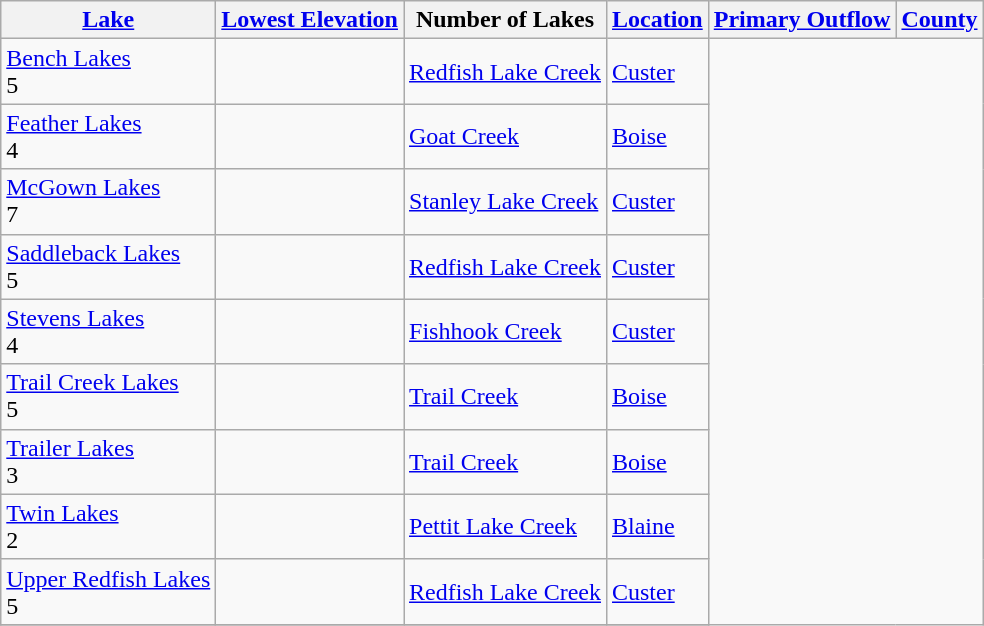<table class="wikitable sortable">
<tr>
<th><a href='#'>Lake</a></th>
<th><a href='#'>Lowest Elevation</a></th>
<th>Number of Lakes</th>
<th><a href='#'>Location</a></th>
<th><a href='#'>Primary Outflow</a></th>
<th><a href='#'>County</a></th>
</tr>
<tr>
<td><a href='#'>Bench Lakes</a><br>
5</td>
<td></td>
<td><a href='#'>Redfish Lake Creek</a></td>
<td><a href='#'>Custer</a></td>
</tr>
<tr>
<td><a href='#'>Feather Lakes</a><br>
4</td>
<td></td>
<td><a href='#'>Goat Creek</a></td>
<td><a href='#'>Boise</a></td>
</tr>
<tr>
<td><a href='#'>McGown Lakes</a><br>
7</td>
<td></td>
<td><a href='#'>Stanley Lake Creek</a></td>
<td><a href='#'>Custer</a></td>
</tr>
<tr>
<td><a href='#'>Saddleback Lakes</a><br>
5</td>
<td></td>
<td><a href='#'>Redfish Lake Creek</a></td>
<td><a href='#'>Custer</a></td>
</tr>
<tr>
<td><a href='#'>Stevens Lakes</a><br>
4</td>
<td></td>
<td><a href='#'>Fishhook Creek</a></td>
<td><a href='#'>Custer</a></td>
</tr>
<tr>
<td><a href='#'>Trail Creek Lakes</a><br>
5</td>
<td></td>
<td><a href='#'>Trail Creek</a></td>
<td><a href='#'>Boise</a></td>
</tr>
<tr>
<td><a href='#'>Trailer Lakes</a><br>
3</td>
<td></td>
<td><a href='#'>Trail Creek</a></td>
<td><a href='#'>Boise</a></td>
</tr>
<tr>
<td><a href='#'>Twin Lakes</a><br>
2</td>
<td></td>
<td><a href='#'>Pettit Lake Creek</a></td>
<td><a href='#'>Blaine</a></td>
</tr>
<tr>
<td><a href='#'>Upper Redfish Lakes</a><br>
5</td>
<td></td>
<td><a href='#'>Redfish Lake Creek</a></td>
<td><a href='#'>Custer</a></td>
</tr>
<tr>
</tr>
</table>
